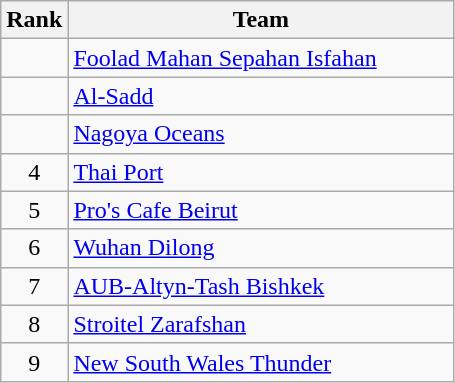<table class="wikitable" style="text-align:center;">
<tr>
<th width=20>Rank</th>
<th width=250>Team</th>
</tr>
<tr>
<td></td>
<td style="text-align:left;"> <a href='#'>Foolad Mahan Sepahan Isfahan</a></td>
</tr>
<tr>
<td></td>
<td style="text-align:left;"> <a href='#'>Al-Sadd</a></td>
</tr>
<tr>
<td></td>
<td style="text-align:left;"> <a href='#'>Nagoya Oceans</a></td>
</tr>
<tr>
<td>4</td>
<td style="text-align:left;"> <a href='#'>Thai Port</a></td>
</tr>
<tr>
<td>5</td>
<td style="text-align:left;"> <a href='#'>Pro's Cafe Beirut</a></td>
</tr>
<tr>
<td>6</td>
<td style="text-align:left;"> <a href='#'>Wuhan Dilong</a></td>
</tr>
<tr>
<td>7</td>
<td style="text-align:left;"> <a href='#'>AUB-Altyn-Tash Bishkek</a></td>
</tr>
<tr>
<td>8</td>
<td style="text-align:left;"> <a href='#'>Stroitel Zarafshan</a></td>
</tr>
<tr>
<td>9</td>
<td style="text-align:left;"> <a href='#'>New South Wales Thunder</a></td>
</tr>
</table>
